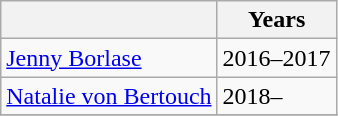<table class="wikitable collapsible">
<tr>
<th></th>
<th>Years</th>
</tr>
<tr>
<td><a href='#'>Jenny Borlase</a></td>
<td>2016–2017</td>
</tr>
<tr>
<td><a href='#'>Natalie von Bertouch</a></td>
<td>2018–</td>
</tr>
<tr>
</tr>
</table>
